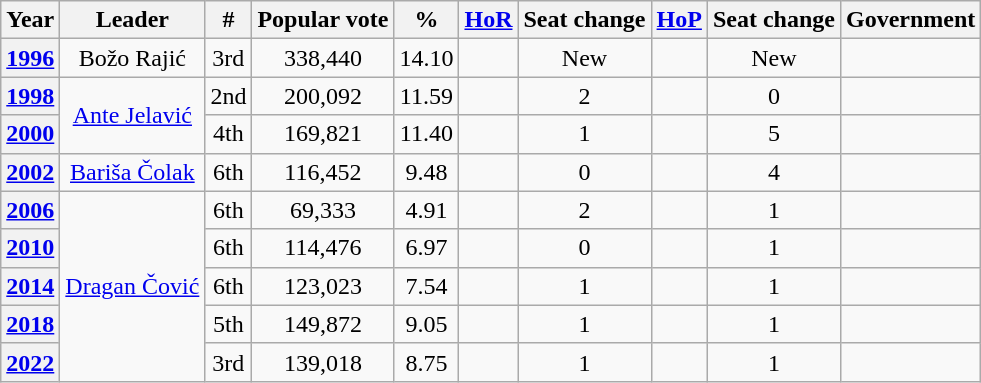<table class="wikitable" style="text-align: center;">
<tr>
<th>Year</th>
<th>Leader</th>
<th>#</th>
<th>Popular vote</th>
<th>%</th>
<th><a href='#'>HoR</a></th>
<th>Seat change</th>
<th><a href='#'>HoP</a></th>
<th>Seat change</th>
<th>Government</th>
</tr>
<tr>
<th><a href='#'>1996</a></th>
<td>Božo Rajić</td>
<td>3rd</td>
<td align=center>338,440</td>
<td>14.10</td>
<td></td>
<td>New</td>
<td></td>
<td>New</td>
<td></td>
</tr>
<tr>
<th><a href='#'>1998</a></th>
<td rowspan=2><a href='#'>Ante Jelavić</a></td>
<td>2nd</td>
<td align=center>200,092</td>
<td>11.59</td>
<td></td>
<td> 2</td>
<td></td>
<td> 0</td>
<td></td>
</tr>
<tr>
<th><a href='#'>2000</a></th>
<td>4th</td>
<td align=center>169,821</td>
<td>11.40</td>
<td></td>
<td> 1</td>
<td></td>
<td> 5</td>
<td></td>
</tr>
<tr>
<th><a href='#'>2002</a></th>
<td><a href='#'>Bariša Čolak</a></td>
<td>6th</td>
<td align=center>116,452</td>
<td>9.48</td>
<td></td>
<td> 0</td>
<td></td>
<td> 4</td>
<td></td>
</tr>
<tr>
<th><a href='#'>2006</a></th>
<td rowspan=5><a href='#'>Dragan Čović</a></td>
<td>6th</td>
<td align=center>69,333</td>
<td>4.91</td>
<td></td>
<td> 2</td>
<td></td>
<td> 1</td>
<td></td>
</tr>
<tr>
<th><a href='#'>2010</a></th>
<td>6th</td>
<td align=center>114,476</td>
<td>6.97</td>
<td></td>
<td> 0</td>
<td></td>
<td> 1</td>
<td></td>
</tr>
<tr>
<th><a href='#'>2014</a></th>
<td>6th</td>
<td align=center>123,023</td>
<td>7.54</td>
<td></td>
<td> 1</td>
<td></td>
<td> 1</td>
<td></td>
</tr>
<tr>
<th><a href='#'>2018</a></th>
<td>5th</td>
<td align=center>149,872</td>
<td>9.05</td>
<td></td>
<td> 1</td>
<td></td>
<td> 1</td>
<td></td>
</tr>
<tr>
<th><a href='#'>2022</a></th>
<td>3rd</td>
<td align=center>139,018</td>
<td>8.75</td>
<td></td>
<td> 1</td>
<td></td>
<td> 1</td>
<td></td>
</tr>
</table>
